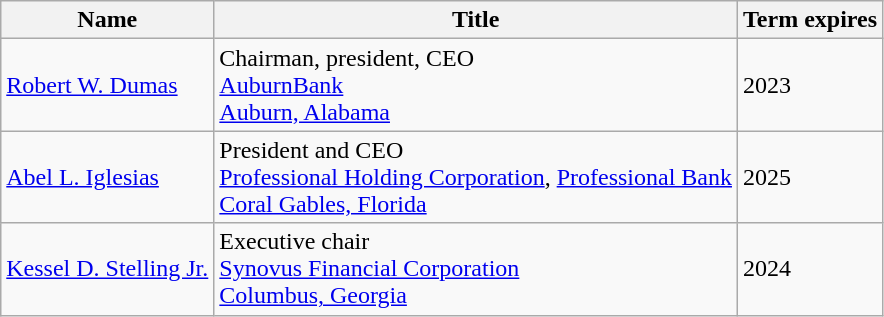<table class="wikitable sortable">
<tr>
<th>Name</th>
<th>Title</th>
<th>Term expires</th>
</tr>
<tr>
<td><a href='#'>Robert W. Dumas</a></td>
<td>Chairman, president, CEO<br><a href='#'>AuburnBank</a><br><a href='#'>Auburn, Alabama</a></td>
<td>2023</td>
</tr>
<tr>
<td><a href='#'>Abel L. Iglesias</a></td>
<td>President and CEO<br><a href='#'>Professional Holding Corporation</a>, <a href='#'>Professional Bank</a><br><a href='#'>Coral Gables, Florida</a></td>
<td>2025</td>
</tr>
<tr>
<td><a href='#'>Kessel D. Stelling Jr.</a></td>
<td>Executive chair<br><a href='#'>Synovus Financial Corporation</a><br><a href='#'>Columbus, Georgia</a></td>
<td>2024</td>
</tr>
</table>
